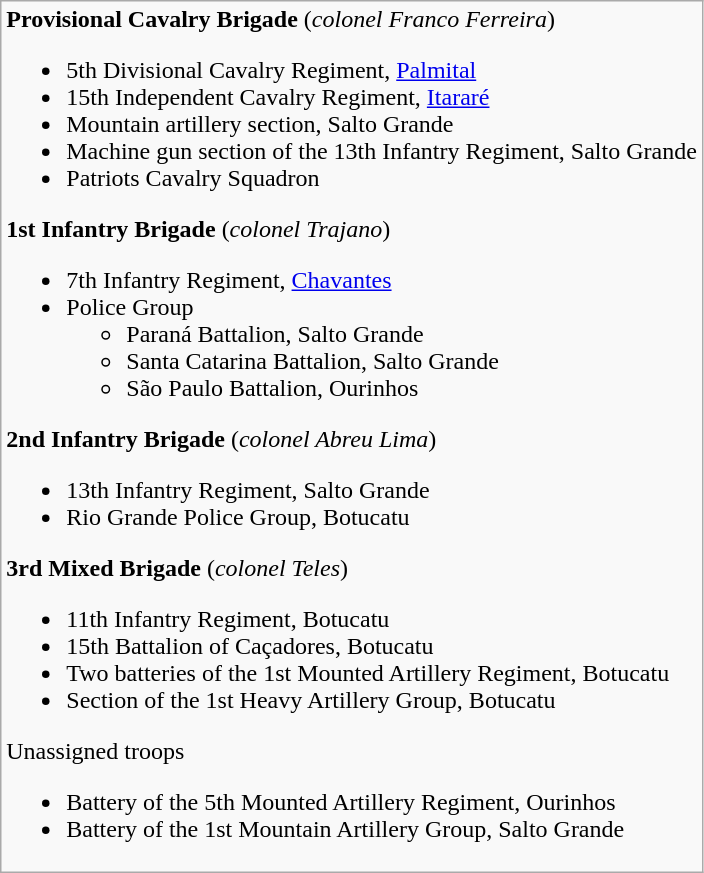<table class="wikitable mw-collapsible mw-collapsed">
<tr>
<td><strong>Provisional Cavalry Brigade</strong> (<em>colonel Franco Ferreira</em>)<br><ul><li>5th Divisional Cavalry Regiment, <a href='#'>Palmital</a></li><li>15th Independent Cavalry Regiment, <a href='#'>Itararé</a></li><li>Mountain artillery section, Salto Grande</li><li>Machine gun section of the 13th Infantry Regiment, Salto Grande</li><li>Patriots Cavalry Squadron</li></ul><strong>1st Infantry Brigade</strong> (<em>colonel Trajano</em>)<ul><li>7th Infantry Regiment, <a href='#'>Chavantes</a></li><li>Police Group<ul><li>Paraná Battalion, Salto Grande</li><li>Santa Catarina Battalion, Salto Grande</li><li>São Paulo Battalion, Ourinhos</li></ul></li></ul><strong>2nd Infantry Brigade</strong> (<em>colonel Abreu Lima</em>)<ul><li>13th Infantry Regiment, Salto Grande</li><li>Rio Grande Police Group, Botucatu</li></ul><strong>3rd Mixed Brigade</strong> (<em>colonel Teles</em>)<ul><li>11th Infantry Regiment, Botucatu</li><li>15th Battalion of Caçadores, Botucatu</li><li>Two batteries of the 1st Mounted Artillery Regiment, Botucatu</li><li>Section of the 1st Heavy Artillery Group, Botucatu</li></ul>Unassigned troops<ul><li>Battery of the 5th Mounted Artillery Regiment, Ourinhos</li><li>Battery of the 1st Mountain Artillery Group, Salto Grande</li></ul></td>
</tr>
</table>
